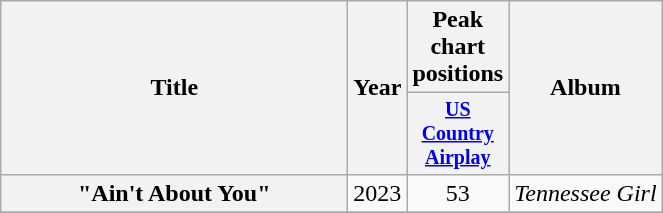<table class="wikitable plainrowheaders" style="text-align:center;">
<tr>
<th rowspan="2" style="width:14em;">Title</th>
<th rowspan="2">Year</th>
<th colspan="1">Peak chart positions</th>
<th rowspan="2">Album</th>
</tr>
<tr style="font-size:smaller;">
<th width="45"><a href='#'>US Country Airplay</a><br></th>
</tr>
<tr>
<th scope="row">"Ain't About You"</th>
<td>2023</td>
<td>53</td>
<td><em>Tennessee Girl</em></td>
</tr>
<tr>
</tr>
</table>
